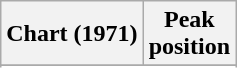<table class="wikitable sortable">
<tr>
<th align="center">Chart (1971)</th>
<th align="center">Peak<br>position</th>
</tr>
<tr>
</tr>
<tr>
</tr>
</table>
